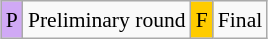<table class="wikitable" style="margin:0.5em auto; font-size:90%; line-height:1.25em; text-align:center;">
<tr>
<td style="background-color:#D0A9F5;">P</td>
<td>Preliminary round</td>
<td style="background-color:#FFCC00;">F</td>
<td>Final</td>
</tr>
</table>
